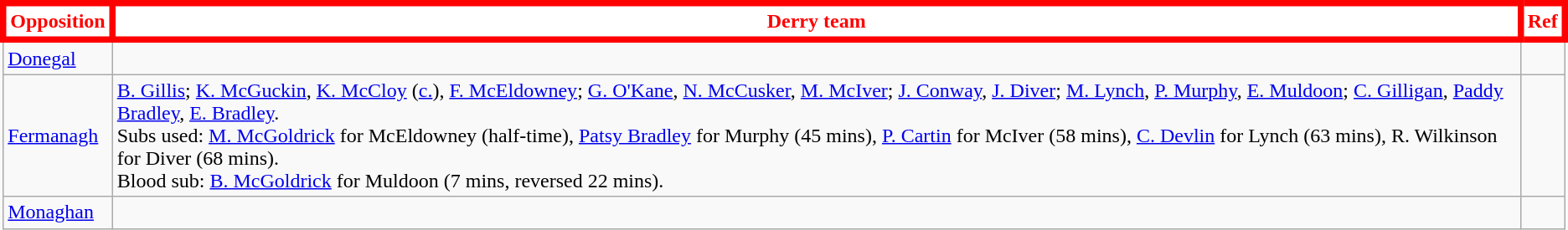<table class="wikitable collapsible collapsed">
<tr>
<th style="background:white; color:red; border:5px solid red">Opposition</th>
<th style="background:white; color:red; border:5px solid red">Derry team</th>
<th style="background:white; color:red; border:5px solid red">Ref</th>
</tr>
<tr>
<td><a href='#'>Donegal</a></td>
<td></td>
<td></td>
</tr>
<tr>
<td><a href='#'>Fermanagh</a></td>
<td><a href='#'>B. Gillis</a>; <a href='#'>K. McGuckin</a>, <a href='#'>K. McCloy</a> (<a href='#'>c.</a>), <a href='#'>F. McEldowney</a>; <a href='#'>G. O'Kane</a>, <a href='#'>N. McCusker</a>, <a href='#'>M. McIver</a>; <a href='#'>J. Conway</a>, <a href='#'>J. Diver</a>; <a href='#'>M. Lynch</a>, <a href='#'>P. Murphy</a>, <a href='#'>E. Muldoon</a>; <a href='#'>C. Gilligan</a>, <a href='#'>Paddy Bradley</a>, <a href='#'>E. Bradley</a>.<br>Subs used: <a href='#'>M. McGoldrick</a> for McEldowney (half-time), <a href='#'>Patsy Bradley</a> for Murphy (45 mins), <a href='#'>P. Cartin</a> for McIver (58 mins), <a href='#'>C. Devlin</a> for Lynch (63 mins), R. Wilkinson for Diver (68 mins).<br>Blood sub: <a href='#'>B. McGoldrick</a> for Muldoon (7 mins, reversed 22 mins).</td>
<td></td>
</tr>
<tr>
<td><a href='#'>Monaghan</a></td>
<td></td>
<td></td>
</tr>
</table>
